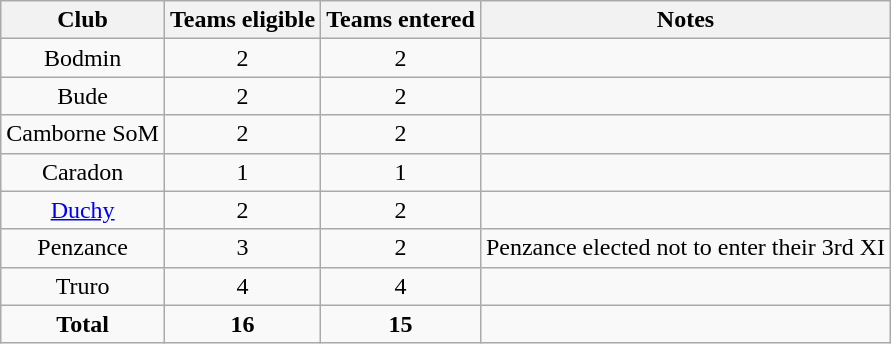<table class="wikitable">
<tr>
<th align=center>Club</th>
<th align=center>Teams eligible</th>
<th align=center>Teams entered</th>
<th align=center>Notes</th>
</tr>
<tr>
<td align=center>Bodmin</td>
<td align=center>2</td>
<td align=center>2</td>
<td></td>
</tr>
<tr>
<td align=center>Bude</td>
<td align=center>2</td>
<td align=center>2</td>
<td></td>
</tr>
<tr>
<td align=center>Camborne SoM</td>
<td align=center>2</td>
<td align=center>2</td>
<td></td>
</tr>
<tr>
<td align=center>Caradon</td>
<td align=center>1</td>
<td align=center>1</td>
<td></td>
</tr>
<tr>
<td align=center><a href='#'>Duchy</a></td>
<td align=center>2</td>
<td align=center>2</td>
<td></td>
</tr>
<tr>
<td align=center>Penzance</td>
<td align=center>3</td>
<td align=center>2</td>
<td>Penzance elected not to enter their 3rd XI</td>
</tr>
<tr>
<td align=center>Truro</td>
<td align=center>4</td>
<td align=center>4</td>
<td></td>
</tr>
<tr>
<td align=center><strong>Total</strong></td>
<td align=center><strong>16</strong></td>
<td align=center><strong>15</strong></td>
<td></td>
</tr>
</table>
